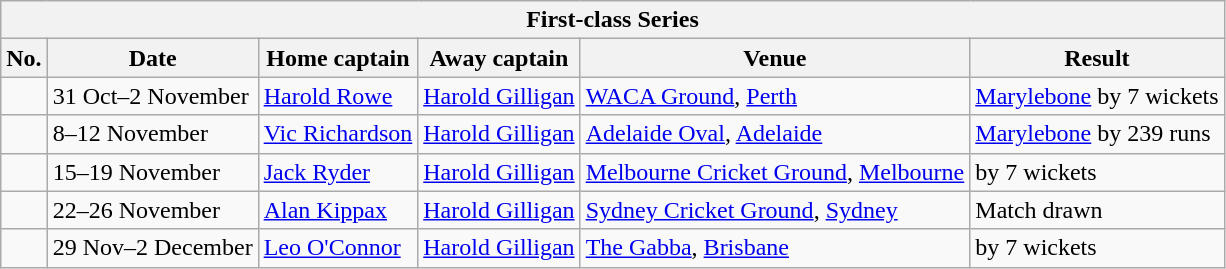<table class="wikitable">
<tr>
<th colspan="9">First-class Series</th>
</tr>
<tr>
<th>No.</th>
<th>Date</th>
<th>Home captain</th>
<th>Away captain</th>
<th>Venue</th>
<th>Result</th>
</tr>
<tr>
<td></td>
<td>31 Oct–2 November</td>
<td> <a href='#'>Harold Rowe</a></td>
<td><a href='#'>Harold Gilligan</a></td>
<td><a href='#'>WACA Ground</a>, <a href='#'>Perth</a></td>
<td><a href='#'>Marylebone</a> by 7 wickets</td>
</tr>
<tr>
<td></td>
<td>8–12 November</td>
<td> <a href='#'>Vic Richardson</a></td>
<td><a href='#'>Harold Gilligan</a></td>
<td><a href='#'>Adelaide Oval</a>, <a href='#'>Adelaide</a></td>
<td><a href='#'>Marylebone</a> by 239 runs</td>
</tr>
<tr>
<td></td>
<td>15–19 November</td>
<td> <a href='#'>Jack Ryder</a></td>
<td><a href='#'>Harold Gilligan</a></td>
<td><a href='#'>Melbourne Cricket Ground</a>, <a href='#'>Melbourne</a></td>
<td> by 7 wickets</td>
</tr>
<tr>
<td></td>
<td>22–26 November</td>
<td> <a href='#'>Alan Kippax</a></td>
<td><a href='#'>Harold Gilligan</a></td>
<td><a href='#'>Sydney Cricket Ground</a>, <a href='#'>Sydney</a></td>
<td>Match drawn</td>
</tr>
<tr>
<td></td>
<td>29 Nov–2 December</td>
<td> <a href='#'>Leo O'Connor</a></td>
<td><a href='#'>Harold Gilligan</a></td>
<td><a href='#'>The Gabba</a>, <a href='#'>Brisbane</a></td>
<td> by 7 wickets</td>
</tr>
</table>
